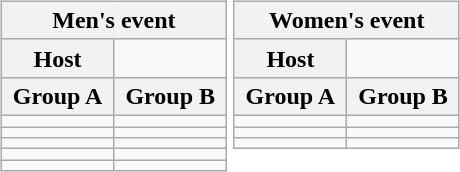<table>
<tr>
<td valign="top" width=50%><br><table class="wikitable" style= "text-align: left; Width:100%">
<tr>
<th colspan= 2>Men's event</th>
</tr>
<tr>
<th>Host</th>
<td></td>
</tr>
<tr>
<th>Group A</th>
<th>Group B</th>
</tr>
<tr>
<td></td>
<td></td>
</tr>
<tr>
<td></td>
<td></td>
</tr>
<tr>
<td></td>
<td></td>
</tr>
<tr>
<td></td>
<td></td>
</tr>
<tr>
<td></td>
<td></td>
</tr>
</table>
</td>
<td valign="top" width=50%><br><table class="wikitable" style= "text-align: left; Width:100%">
<tr>
<th colspan= 2>Women's event</th>
</tr>
<tr>
<th>Host</th>
<td></td>
</tr>
<tr>
<th>Group A</th>
<th>Group B</th>
</tr>
<tr>
<td></td>
<td></td>
</tr>
<tr>
<td></td>
<td></td>
</tr>
<tr>
<td></td>
<td></td>
</tr>
</table>
</td>
</tr>
</table>
